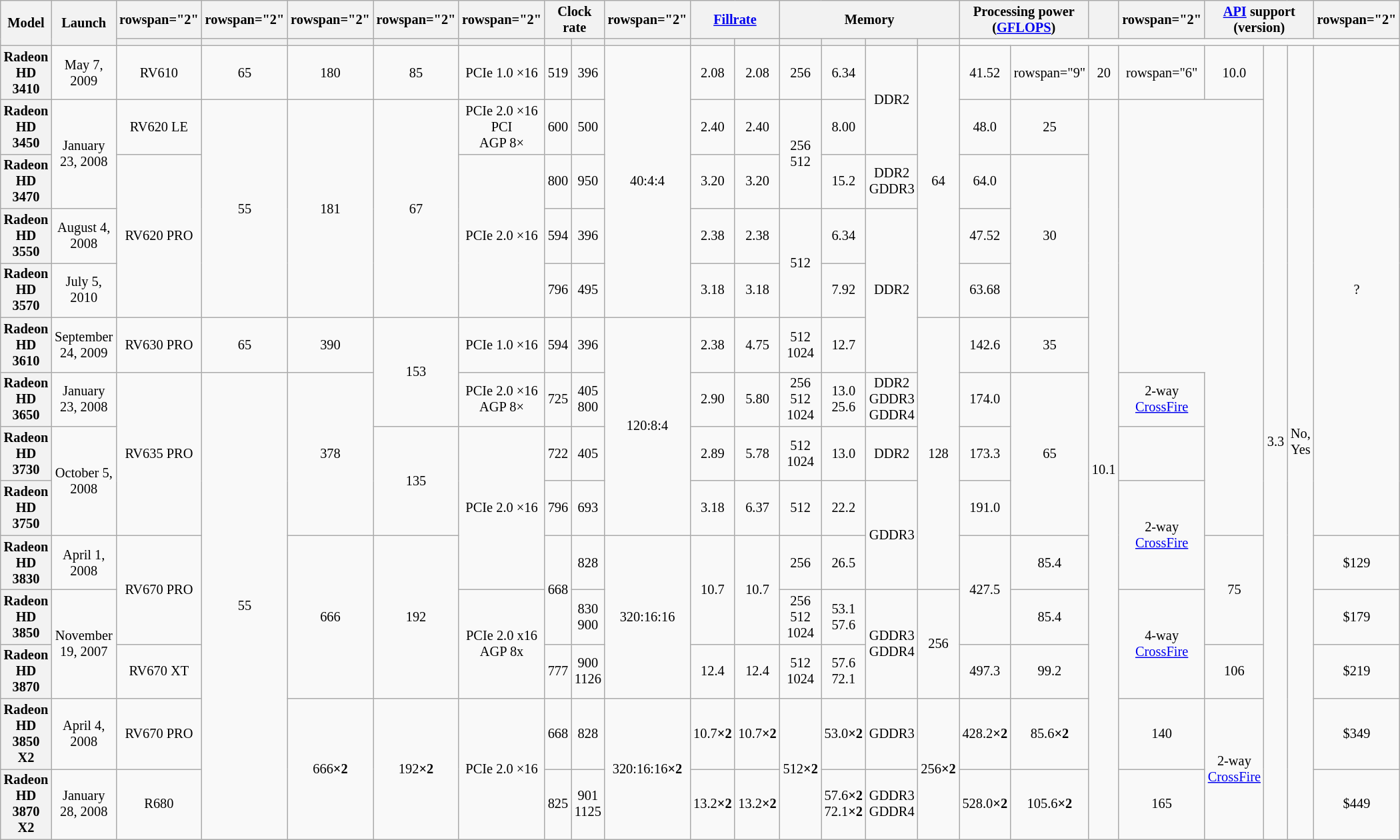<table class="mw-datatable wikitable sortable" style="font-size:85%; text-align:center;">
<tr>
<th rowspan="2">Model</th>
<th rowspan="2">Launch</th>
<th>rowspan="2" </th>
<th>rowspan="2" </th>
<th>rowspan="2" </th>
<th>rowspan="2" </th>
<th>rowspan="2" </th>
<th colspan="2">Clock rate</th>
<th>rowspan="2" </th>
<th colspan="2"><a href='#'>Fillrate</a></th>
<th colspan="4">Memory</th>
<th colspan="2">Processing power<br>(<a href='#'>GFLOPS</a>)</th>
<th></th>
<th>rowspan="2" </th>
<th colspan="3"><a href='#'>API</a> support (version)</th>
<th>rowspan="2" </th>
</tr>
<tr>
<th></th>
<th></th>
<th></th>
<th></th>
<th></th>
<th></th>
<th></th>
<th></th>
<th></th>
<th></th>
<th></th>
<th></th>
<th></th>
<th></th>
</tr>
<tr>
<th>Radeon HD 3410</th>
<td>May 7, 2009</td>
<td>RV610</td>
<td>65</td>
<td>180</td>
<td>85</td>
<td>PCIe 1.0 ×16</td>
<td>519</td>
<td>396</td>
<td rowspan="5">40:4:4</td>
<td>2.08</td>
<td>2.08</td>
<td>256</td>
<td>6.34</td>
<td rowspan="2">DDR2</td>
<td rowspan="5">64</td>
<td>41.52</td>
<td>rowspan="9" </td>
<td>20</td>
<td>rowspan="6" </td>
<td>10.0</td>
<td rowspan="14">3.3</td>
<td rowspan="14">No, Yes</td>
<td rowspan="9">?</td>
</tr>
<tr>
<th>Radeon HD 3450</th>
<td rowspan="2">January 23, 2008</td>
<td>RV620 LE</td>
<td rowspan="4">55</td>
<td rowspan="4">181</td>
<td rowspan="4">67</td>
<td>PCIe 2.0 ×16<br>PCI<br>AGP 8×</td>
<td>600</td>
<td>500</td>
<td>2.40</td>
<td>2.40</td>
<td rowspan="2">256<br>512</td>
<td>8.00</td>
<td>48.0</td>
<td>25</td>
<td rowspan="13">10.1</td>
</tr>
<tr>
<th>Radeon HD 3470</th>
<td rowspan="3">RV620 PRO</td>
<td rowspan="3">PCIe 2.0 ×16</td>
<td>800</td>
<td>950</td>
<td>3.20</td>
<td>3.20</td>
<td>15.2</td>
<td>DDR2<br>GDDR3</td>
<td>64.0</td>
<td rowspan="3">30</td>
</tr>
<tr>
<th>Radeon HD 3550</th>
<td>August 4, 2008</td>
<td>594</td>
<td>396</td>
<td>2.38</td>
<td>2.38</td>
<td rowspan="2">512</td>
<td>6.34</td>
<td rowspan="3">DDR2</td>
<td>47.52</td>
</tr>
<tr>
<th>Radeon HD 3570</th>
<td>July 5, 2010</td>
<td>796</td>
<td>495</td>
<td>3.18</td>
<td>3.18</td>
<td>7.92</td>
<td>63.68</td>
</tr>
<tr>
<th>Radeon HD 3610</th>
<td>September 24, 2009</td>
<td>RV630 PRO</td>
<td>65</td>
<td>390</td>
<td rowspan="2">153</td>
<td>PCIe 1.0 ×16</td>
<td>594</td>
<td>396</td>
<td rowspan="4">120:8:4</td>
<td>2.38</td>
<td>4.75</td>
<td>512<br>1024</td>
<td>12.7</td>
<td rowspan="5">128</td>
<td>142.6</td>
<td>35</td>
</tr>
<tr>
<th>Radeon HD 3650</th>
<td>January 23, 2008</td>
<td rowspan="3">RV635 PRO</td>
<td rowspan="8">55</td>
<td rowspan="3">378</td>
<td>PCIe 2.0 ×16<br>AGP 8×</td>
<td>725</td>
<td>405<br>800</td>
<td>2.90</td>
<td>5.80</td>
<td>256<br>512<br>1024</td>
<td>13.0<br>25.6</td>
<td>DDR2<br>GDDR3<br>GDDR4</td>
<td>174.0</td>
<td rowspan="3">65</td>
<td rowspan="1">2-way <a href='#'>CrossFire</a></td>
</tr>
<tr>
<th>Radeon HD 3730</th>
<td rowspan="2">October 5, 2008</td>
<td rowspan="2">135</td>
<td rowspan="3">PCIe 2.0 ×16</td>
<td>722</td>
<td>405</td>
<td>2.89</td>
<td>5.78</td>
<td>512<br>1024</td>
<td>13.0</td>
<td>DDR2</td>
<td>173.3</td>
<td></td>
</tr>
<tr>
<th>Radeon HD 3750</th>
<td>796</td>
<td>693</td>
<td>3.18</td>
<td>6.37</td>
<td>512</td>
<td>22.2</td>
<td rowspan="2">GDDR3</td>
<td>191.0</td>
<td rowspan="2">2-way <a href='#'>CrossFire</a></td>
</tr>
<tr>
<th>Radeon HD 3830</th>
<td>April 1, 2008</td>
<td rowspan="2">RV670 PRO</td>
<td rowspan="3">666</td>
<td rowspan="3">192</td>
<td rowspan="2">668</td>
<td>828</td>
<td rowspan="3">320:16:16</td>
<td rowspan="2">10.7</td>
<td rowspan="2">10.7</td>
<td>256</td>
<td>26.5</td>
<td rowspan="2">427.5</td>
<td>85.4</td>
<td rowspan="2">75</td>
<td>$129</td>
</tr>
<tr>
<th>Radeon HD 3850</th>
<td rowspan="2">November 19, 2007</td>
<td rowspan="2">PCIe 2.0 x16<br>AGP 8x</td>
<td>830<br>900</td>
<td>256<br>512<br>1024</td>
<td>53.1<br>57.6</td>
<td rowspan="2">GDDR3<br>GDDR4</td>
<td rowspan="2">256</td>
<td>85.4</td>
<td rowspan="2">4-way <a href='#'>CrossFire</a></td>
<td>$179</td>
</tr>
<tr>
<th>Radeon HD 3870</th>
<td>RV670 XT</td>
<td>777</td>
<td>900<br>1126</td>
<td>12.4</td>
<td>12.4</td>
<td>512<br>1024</td>
<td>57.6<br>72.1</td>
<td>497.3</td>
<td>99.2</td>
<td>106</td>
<td>$219</td>
</tr>
<tr>
<th>Radeon HD 3850 X2</th>
<td>April 4, 2008</td>
<td>RV670 PRO</td>
<td rowspan="2">666<strong>×2</strong></td>
<td rowspan="2">192<strong>×2</strong></td>
<td rowspan="2">PCIe 2.0 ×16</td>
<td>668</td>
<td>828</td>
<td rowspan="2">320:16:16<strong>×2</strong></td>
<td>10.7<strong>×2</strong></td>
<td>10.7<strong>×2</strong></td>
<td rowspan="2">512<strong>×2</strong></td>
<td>53.0<strong>×2</strong></td>
<td>GDDR3</td>
<td rowspan="2">256<strong>×2</strong></td>
<td>428.2<strong>×2</strong></td>
<td>85.6<strong>×2</strong></td>
<td>140</td>
<td rowspan="2">2-way <a href='#'>CrossFire</a></td>
<td>$349</td>
</tr>
<tr>
<th>Radeon HD 3870 X2</th>
<td>January 28, 2008</td>
<td>R680</td>
<td>825</td>
<td>901<br>1125</td>
<td>13.2<strong>×2</strong></td>
<td>13.2<strong>×2</strong></td>
<td>57.6<strong>×2</strong><br>72.1<strong>×2</strong></td>
<td>GDDR3<br>GDDR4</td>
<td>528.0<strong>×2</strong></td>
<td>105.6<strong>×2</strong></td>
<td>165</td>
<td>$449</td>
</tr>
</table>
